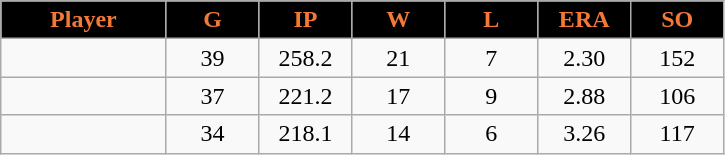<table class="wikitable sortable">
<tr>
<th style="background:black;color:#f47937;" width="16%">Player</th>
<th style="background:black;color:#f47937;" width="9%">G</th>
<th style="background:black;color:#f47937;" width="9%">IP</th>
<th style="background:black;color:#f47937;" width="9%">W</th>
<th style="background:black;color:#f47937;" width="9%">L</th>
<th style="background:black;color:#f47937;" width="9%">ERA</th>
<th style="background:black;color:#f47937;" width="9%">SO</th>
</tr>
<tr align="center">
<td></td>
<td>39</td>
<td>258.2</td>
<td>21</td>
<td>7</td>
<td>2.30</td>
<td>152</td>
</tr>
<tr align="center">
<td></td>
<td>37</td>
<td>221.2</td>
<td>17</td>
<td>9</td>
<td>2.88</td>
<td>106</td>
</tr>
<tr align="center">
<td></td>
<td>34</td>
<td>218.1</td>
<td>14</td>
<td>6</td>
<td>3.26</td>
<td>117</td>
</tr>
</table>
